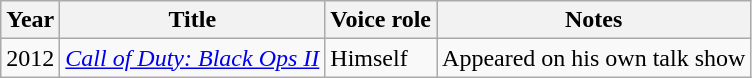<table class="wikitable sortable">
<tr>
<th>Year</th>
<th>Title</th>
<th>Voice role</th>
<th class="unsortable">Notes</th>
</tr>
<tr>
<td>2012</td>
<td><em><a href='#'>Call of Duty: Black Ops II</a></em></td>
<td>Himself</td>
<td>Appeared on his own talk show</td>
</tr>
</table>
